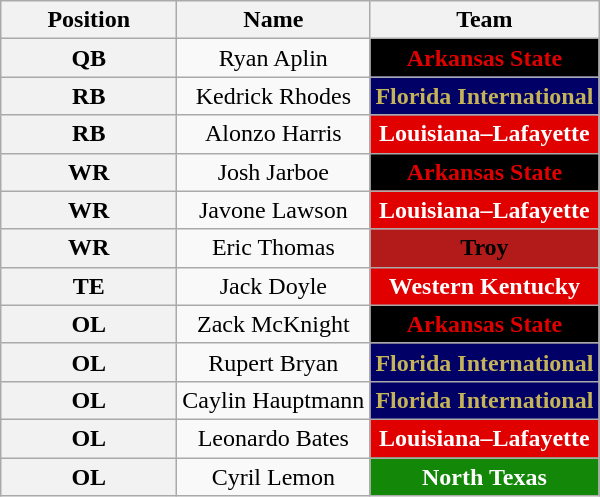<table class="wikitable sortable" style="text-align: center;">
<tr>
<th style="width:110px;">Position</th>
<th>Name</th>
<th>Team</th>
</tr>
<tr>
<th>QB</th>
<td>Ryan Aplin</td>
<th style="background:#000; color:#e00000;">Arkansas State</th>
</tr>
<tr>
<th>RB</th>
<td>Kedrick Rhodes</td>
<th style="background:#000067; color:#C5B358;">Florida International</th>
</tr>
<tr>
<th>RB</th>
<td>Alonzo Harris</td>
<th style="background:#e00000; color:#fff;">Louisiana–Lafayette</th>
</tr>
<tr>
<th>WR</th>
<td>Josh Jarboe</td>
<th style="background:#000; color:#e00000;">Arkansas State</th>
</tr>
<tr>
<th>WR</th>
<td>Javone Lawson</td>
<th style="background:#e00000; color:#fff;">Louisiana–Lafayette</th>
</tr>
<tr>
<th>WR</th>
<td>Eric Thomas</td>
<th style="background:#b31b1b; color:#000;">Troy</th>
</tr>
<tr>
<th>TE</th>
<td>Jack Doyle</td>
<th style="background:#e00000; color:#fff;">Western Kentucky</th>
</tr>
<tr>
<th>OL</th>
<td>Zack McKnight</td>
<th style="background:#000; color:#e00000;">Arkansas State</th>
</tr>
<tr>
<th>OL</th>
<td>Rupert Bryan</td>
<th style="background:#000067; color:#C5B358;">Florida International</th>
</tr>
<tr>
<th>OL</th>
<td>Caylin Hauptmann</td>
<th style="background:#000067; color:#C5B358;">Florida International</th>
</tr>
<tr>
<th>OL</th>
<td>Leonardo Bates</td>
<th style="background:#e00000; color:#fff;">Louisiana–Lafayette</th>
</tr>
<tr>
<th>OL</th>
<td>Cyril Lemon</td>
<th style="background:#138808; color:#fff;">North Texas</th>
</tr>
</table>
